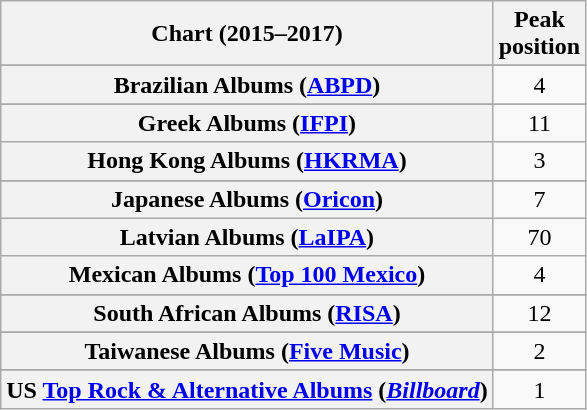<table class="wikitable sortable plainrowheaders" style="text-align:center">
<tr>
<th scope="col">Chart (2015–2017)</th>
<th scope="col">Peak<br>position</th>
</tr>
<tr>
</tr>
<tr>
</tr>
<tr>
</tr>
<tr>
</tr>
<tr>
<th scope="row">Brazilian Albums (<a href='#'>ABPD</a>)</th>
<td>4</td>
</tr>
<tr>
</tr>
<tr>
</tr>
<tr>
</tr>
<tr>
</tr>
<tr>
</tr>
<tr>
</tr>
<tr>
</tr>
<tr>
</tr>
<tr>
<th scope="row">Greek Albums (<a href='#'>IFPI</a>)</th>
<td>11</td>
</tr>
<tr>
<th scope="row">Hong Kong Albums (<a href='#'>HKRMA</a>)</th>
<td>3</td>
</tr>
<tr>
</tr>
<tr>
</tr>
<tr>
</tr>
<tr>
<th scope="row">Japanese Albums (<a href='#'>Oricon</a>)</th>
<td>7</td>
</tr>
<tr>
<th scope="row">Latvian Albums (<a href='#'>LaIPA</a>)</th>
<td>70</td>
</tr>
<tr>
<th scope="row">Mexican Albums (<a href='#'>Top 100 Mexico</a>)</th>
<td>4</td>
</tr>
<tr>
</tr>
<tr>
</tr>
<tr>
</tr>
<tr>
</tr>
<tr>
</tr>
<tr>
<th scope="row">South African Albums (<a href='#'>RISA</a>)</th>
<td>12</td>
</tr>
<tr>
</tr>
<tr>
</tr>
<tr>
</tr>
<tr>
</tr>
<tr>
</tr>
<tr>
<th scope="row">Taiwanese Albums (<a href='#'>Five Music</a>)</th>
<td>2</td>
</tr>
<tr>
</tr>
<tr>
</tr>
<tr>
<th scope="row">US <a href='#'>Top Rock & Alternative Albums</a> (<em><a href='#'>Billboard</a></em>)</th>
<td>1</td>
</tr>
</table>
